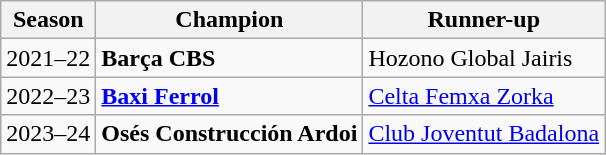<table class="wikitable">
<tr>
<th>Season</th>
<th>Champion</th>
<th>Runner-up</th>
</tr>
<tr>
<td>2021–22</td>
<td><strong>Barça CBS</strong></td>
<td>Hozono Global Jairis</td>
</tr>
<tr>
<td>2022–23</td>
<td><strong><a href='#'>Baxi Ferrol</a></strong></td>
<td><a href='#'>Celta Femxa Zorka</a></td>
</tr>
<tr>
<td>2023–24</td>
<td><strong>Osés Construcción Ardoi</strong></td>
<td><a href='#'>Club Joventut Badalona</a></td>
</tr>
</table>
